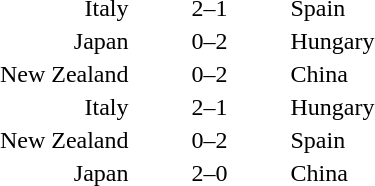<table style="text-align:center">
<tr>
<th width=200></th>
<th width=100></th>
<th width=200></th>
</tr>
<tr>
<td align=right>Italy</td>
<td>2–1</td>
<td align=left>Spain</td>
</tr>
<tr>
<td align=right>Japan</td>
<td>0–2</td>
<td align=left>Hungary</td>
</tr>
<tr>
<td align=right>New Zealand</td>
<td>0–2</td>
<td align=left>China</td>
</tr>
<tr>
<td align=right>Italy</td>
<td>2–1</td>
<td align=left>Hungary</td>
</tr>
<tr>
<td align=right>New Zealand</td>
<td>0–2</td>
<td align=left>Spain</td>
</tr>
<tr>
<td align=right>Japan</td>
<td>2–0</td>
<td align=left>China</td>
</tr>
<tr>
</tr>
</table>
